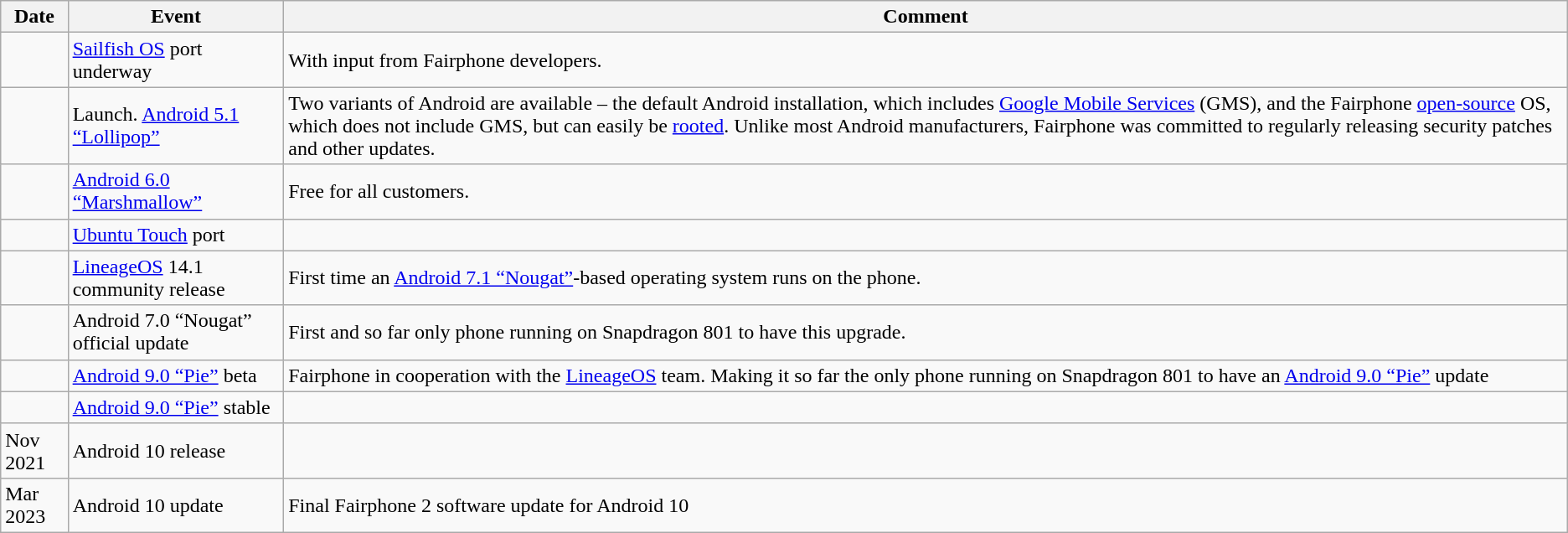<table class="wikitable sortable">
<tr>
<th scope="col">Date</th>
<th scope="col">Event</th>
<th scope="col">Comment</th>
</tr>
<tr>
<td style="text-align:right"></td>
<td><a href='#'>Sailfish OS</a> port underway</td>
<td>With input from Fairphone developers.</td>
</tr>
<tr>
<td style="text-align:right"></td>
<td>Launch. <a href='#'>Android 5.1 “Lollipop”</a></td>
<td>Two variants of Android are available – the default Android installation, which includes <a href='#'>Google Mobile Services</a> (GMS), and the Fairphone <a href='#'>open-source</a> OS, which does not include GMS, but can easily be <a href='#'>rooted</a>. Unlike most Android manufacturers, Fairphone was committed to regularly releasing security patches and other updates.</td>
</tr>
<tr>
<td style="text-align:right"></td>
<td><a href='#'>Android 6.0 “Marshmallow”</a></td>
<td>Free for all customers.</td>
</tr>
<tr>
<td style="text-align:right"></td>
<td><a href='#'>Ubuntu Touch</a> port</td>
</tr>
<tr>
<td style="text-align:right"></td>
<td><a href='#'>LineageOS</a> 14.1 community release</td>
<td>First time an <a href='#'>Android 7.1 “Nougat”</a>-based operating system runs on the phone.</td>
</tr>
<tr>
<td style="text-align:right"></td>
<td>Android 7.0 “Nougat” official update</td>
<td>First and so far only phone running on Snapdragon 801 to have this upgrade.</td>
</tr>
<tr>
<td style="text-align:right"></td>
<td><a href='#'>Android 9.0 “Pie”</a> beta</td>
<td>Fairphone in cooperation with the <a href='#'>LineageOS</a> team. Making it so far the only phone running on Snapdragon 801 to have an <a href='#'>Android 9.0 “Pie”</a> update</td>
</tr>
<tr>
<td style="text-align:right"></td>
<td><a href='#'>Android 9.0 “Pie”</a> stable</td>
<td></td>
</tr>
<tr>
<td>Nov 2021</td>
<td>Android 10 release</td>
<td></td>
</tr>
<tr>
<td>Mar 2023</td>
<td>Android 10 update</td>
<td>Final Fairphone 2 software update for Android 10</td>
</tr>
</table>
